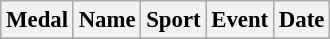<table class="wikitable sortable" style="font-size: 95%;">
<tr>
<th>Medal</th>
<th>Name</th>
<th>Sport</th>
<th>Event</th>
<th>Date</th>
</tr>
<tr>
</tr>
</table>
